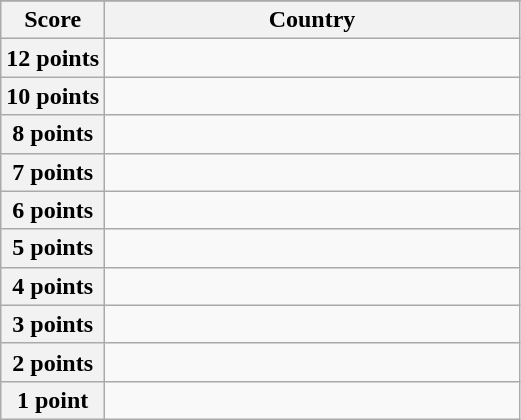<table class="wikitable">
<tr>
</tr>
<tr>
<th scope="col" width="20%">Score</th>
<th scope="col">Country</th>
</tr>
<tr>
<th scope="row">12 points</th>
<td></td>
</tr>
<tr>
<th scope="row">10 points</th>
<td></td>
</tr>
<tr>
<th scope="row">8 points</th>
<td></td>
</tr>
<tr>
<th scope="row">7 points</th>
<td></td>
</tr>
<tr>
<th scope="row">6 points</th>
<td></td>
</tr>
<tr>
<th scope="row">5 points</th>
<td></td>
</tr>
<tr>
<th scope="row">4 points</th>
<td></td>
</tr>
<tr>
<th scope="row">3 points</th>
<td></td>
</tr>
<tr>
<th scope="row">2 points</th>
<td></td>
</tr>
<tr>
<th scope="row">1 point</th>
<td></td>
</tr>
</table>
